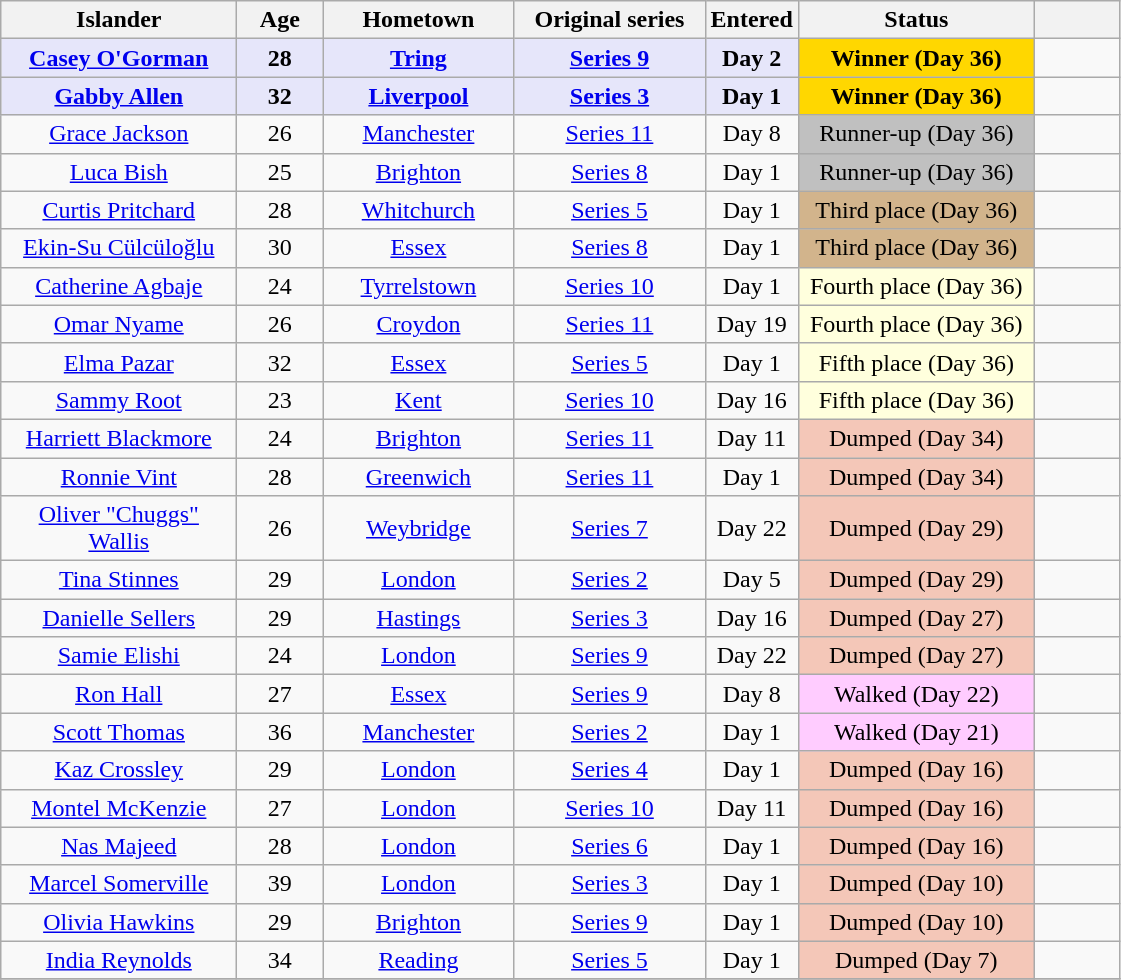<table class="wikitable sortable" style="text-align:center;">
<tr>
<th style="width:150px;"><strong>Islander</strong></th>
<th style="width:50px;"><strong>Age</strong></th>
<th style="width:120px;"><strong>Hometown</strong></th>
<th style="width:120px;"><strong>Original series</strong></th>
<th style="width:50px;"><strong>Entered</strong></th>
<th style="width:150px;"><strong>Status</strong></th>
<th style="width:50px;"><strong></strong></th>
</tr>
<tr>
<td style="background:lavender;"><a href='#'><strong>Casey O'Gorman</strong></a></td>
<td style="background:lavender;"><strong>28</strong></td>
<td style="background:lavender;"><strong><a href='#'>Tring</a></strong></td>
<td style="background:lavender;"><a href='#'><strong>Series 9</strong></a></td>
<td style="background:lavender;"><strong>Day 2</strong></td>
<td style="background:gold;"><strong>Winner (Day 36)</strong></td>
<td align="center"></td>
</tr>
<tr>
<td style="background:lavender;"><a href='#'><strong>Gabby Allen</strong></a></td>
<td style="background:lavender;"><strong>32</strong></td>
<td style="background:lavender;"><strong><a href='#'>Liverpool</a></strong></td>
<td style="background:lavender;"><a href='#'><strong>Series 3</strong></a></td>
<td style="background:lavender;"><strong>Day 1</strong></td>
<td style="background:gold;"><strong>Winner (Day 36)</strong></td>
<td></td>
</tr>
<tr>
<td><a href='#'>Grace Jackson</a></td>
<td>26</td>
<td><a href='#'>Manchester</a></td>
<td><a href='#'>Series 11</a></td>
<td>Day 8</td>
<td style="background:silver;">Runner-up (Day 36)</td>
<td></td>
</tr>
<tr>
<td><a href='#'>Luca Bish</a></td>
<td>25</td>
<td><a href='#'>Brighton</a></td>
<td><a href='#'>Series 8</a></td>
<td>Day 1</td>
<td style="background:silver;">Runner-up (Day 36)</td>
<td></td>
</tr>
<tr>
<td><a href='#'>Curtis Pritchard</a></td>
<td>28</td>
<td><a href='#'>Whitchurch</a></td>
<td><a href='#'>Series 5</a></td>
<td>Day 1</td>
<td style="background:tan;">Third place (Day 36)</td>
<td align="center"></td>
</tr>
<tr>
<td><a href='#'>Ekin-Su Cülcüloğlu</a></td>
<td>30</td>
<td><a href='#'>Essex</a></td>
<td><a href='#'>Series 8</a></td>
<td>Day 1</td>
<td style="background:tan;">Third place (Day 36)</td>
<td></td>
</tr>
<tr>
<td><a href='#'>Catherine Agbaje</a></td>
<td>24</td>
<td><a href='#'>Tyrrelstown</a></td>
<td><a href='#'>Series 10</a></td>
<td>Day 1</td>
<td style="background:#FFFFDD;">Fourth place (Day 36)</td>
<td align="center"></td>
</tr>
<tr>
<td><a href='#'>Omar Nyame</a></td>
<td>26</td>
<td><a href='#'>Croydon</a></td>
<td><a href='#'>Series 11</a></td>
<td>Day 19</td>
<td style="background:#FFFFDD;">Fourth place (Day 36)</td>
<td></td>
</tr>
<tr>
<td><a href='#'>Elma Pazar</a></td>
<td>32</td>
<td><a href='#'>Essex</a></td>
<td><a href='#'>Series 5</a></td>
<td>Day 1</td>
<td style="background:#FFFFDD;">Fifth place (Day 36)</td>
<td></td>
</tr>
<tr>
<td><a href='#'>Sammy Root</a></td>
<td>23</td>
<td><a href='#'>Kent</a></td>
<td><a href='#'>Series 10</a></td>
<td>Day 16</td>
<td style="background:#FFFFDD;">Fifth place (Day 36)</td>
<td></td>
</tr>
<tr>
<td><a href='#'>Harriett Blackmore</a></td>
<td>24</td>
<td><a href='#'>Brighton</a></td>
<td><a href='#'>Series 11</a></td>
<td>Day 11</td>
<td style="background:#f4c7b8;">Dumped (Day 34)</td>
<td></td>
</tr>
<tr>
<td><a href='#'>Ronnie Vint</a></td>
<td>28</td>
<td><a href='#'>Greenwich</a></td>
<td><a href='#'>Series 11</a></td>
<td>Day 1</td>
<td style="background:#f4c7b8;">Dumped (Day 34)</td>
<td></td>
</tr>
<tr>
<td><a href='#'>Oliver "Chuggs" Wallis</a></td>
<td>26</td>
<td><a href='#'>Weybridge</a></td>
<td><a href='#'>Series 7</a></td>
<td>Day 22</td>
<td style="background:#f4c7b8;">Dumped (Day 29)</td>
<td></td>
</tr>
<tr>
<td><a href='#'>Tina Stinnes</a></td>
<td>29</td>
<td><a href='#'>London</a></td>
<td><a href='#'>Series 2</a></td>
<td>Day 5</td>
<td style="background:#f4c7b8;">Dumped (Day 29)</td>
<td></td>
</tr>
<tr>
<td><a href='#'>Danielle Sellers</a></td>
<td>29</td>
<td><a href='#'>Hastings</a></td>
<td><a href='#'>Series 3</a></td>
<td>Day 16</td>
<td style="background:#f4c7b8;">Dumped (Day 27)</td>
<td></td>
</tr>
<tr>
<td><a href='#'>Samie Elishi</a></td>
<td>24</td>
<td><a href='#'>London</a></td>
<td><a href='#'>Series 9</a></td>
<td>Day 22</td>
<td style="background:#f4c7b8;">Dumped (Day 27)</td>
<td></td>
</tr>
<tr>
<td><a href='#'>Ron Hall</a></td>
<td>27</td>
<td><a href='#'>Essex</a></td>
<td><a href='#'>Series 9</a></td>
<td>Day 8</td>
<td style="background:#FCF;">Walked (Day 22)</td>
<td></td>
</tr>
<tr>
<td><a href='#'>Scott Thomas</a></td>
<td>36</td>
<td><a href='#'>Manchester</a></td>
<td><a href='#'>Series 2</a></td>
<td>Day 1</td>
<td style="background:#FCF;">Walked (Day 21)</td>
<td></td>
</tr>
<tr>
<td><a href='#'>Kaz Crossley</a></td>
<td>29</td>
<td><a href='#'>London</a></td>
<td><a href='#'>Series 4</a></td>
<td>Day 1</td>
<td style="background:#f4c7b8;">Dumped (Day 16)</td>
<td></td>
</tr>
<tr>
<td><a href='#'>Montel McKenzie</a></td>
<td>27</td>
<td><a href='#'>London</a></td>
<td><a href='#'>Series 10</a></td>
<td>Day 11</td>
<td style="background:#f4c7b8;">Dumped (Day 16)</td>
<td></td>
</tr>
<tr>
<td><a href='#'>Nas Majeed</a></td>
<td>28</td>
<td><a href='#'>London</a></td>
<td><a href='#'>Series 6</a></td>
<td>Day 1</td>
<td style="background:#f4c7b8;">Dumped (Day 16)</td>
<td></td>
</tr>
<tr>
<td><a href='#'>Marcel Somerville</a></td>
<td>39</td>
<td><a href='#'>London</a></td>
<td><a href='#'>Series 3</a></td>
<td>Day 1</td>
<td style="background:#f4c7b8;">Dumped (Day 10)</td>
<td></td>
</tr>
<tr>
<td><a href='#'>Olivia Hawkins</a></td>
<td>29</td>
<td><a href='#'>Brighton</a></td>
<td><a href='#'>Series 9</a></td>
<td>Day 1</td>
<td style="background:#f4c7b8;">Dumped (Day 10)</td>
<td></td>
</tr>
<tr>
<td><a href='#'>India Reynolds</a></td>
<td>34</td>
<td><a href='#'>Reading</a></td>
<td><a href='#'>Series 5</a></td>
<td>Day 1</td>
<td style="background:#f4c7b8;">Dumped (Day 7)</td>
<td></td>
</tr>
<tr>
</tr>
</table>
